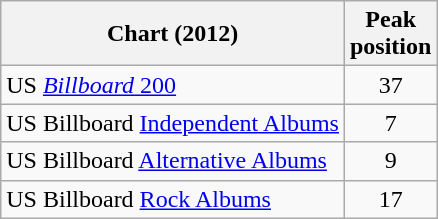<table class=wikitable>
<tr>
<th>Chart (2012)</th>
<th>Peak<br>position</th>
</tr>
<tr>
<td>US <a href='#'><em>Billboard</em> 200</a></td>
<td align="center">37</td>
</tr>
<tr>
<td>US Billboard <a href='#'>Independent Albums</a></td>
<td align="center">7</td>
</tr>
<tr>
<td>US Billboard <a href='#'>Alternative Albums</a></td>
<td align="center">9</td>
</tr>
<tr>
<td>US Billboard <a href='#'>Rock Albums</a></td>
<td align="center">17</td>
</tr>
</table>
